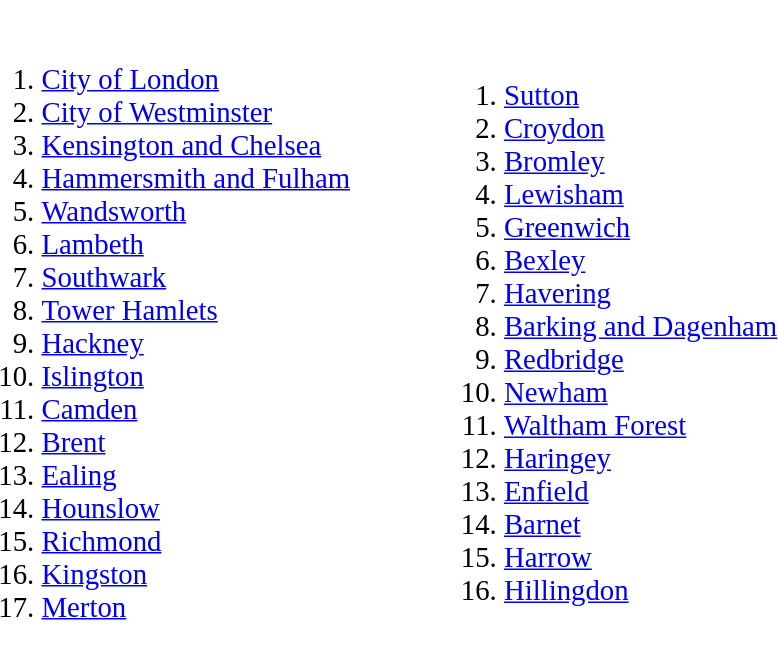<table class="toccolours"  style="font-size:120%; margin-left:50px;">
<tr>
<td style="padding-right:1em;"><ol><br><li><a href='#'>City of London</a></li>
<li><a href='#'>City of Westminster</a></li>
<li><a href='#'>Kensington and Chelsea</a></li>
<li><a href='#'>Hammersmith and Fulham</a></li>
<li><a href='#'>Wandsworth</a></li>
<li><a href='#'>Lambeth</a></li>
<li><a href='#'>Southwark</a></li>
<li><a href='#'>Tower Hamlets</a></li>
<li><a href='#'>Hackney</a></li>
<li><a href='#'>Islington</a></li>
<li><a href='#'>Camden</a></li>
<li><a href='#'>Brent</a></li>
<li><a href='#'>Ealing</a></li>
<li><a href='#'>Hounslow</a></li>
<li><a href='#'>Richmond</a></li>
<li><a href='#'>Kingston</a></li>
<li><a href='#'>Merton</a></li>
</ol></td>
<td style="background:white; padding:0 1em;" class="toccolours"></td>
<td><ol><br><li><a href='#'>Sutton</a></li>
<li><a href='#'>Croydon</a></li>
<li><a href='#'>Bromley</a></li>
<li><a href='#'>Lewisham</a></li>
<li><a href='#'>Greenwich</a></li>
<li><a href='#'>Bexley</a></li>
<li><a href='#'>Havering</a></li>
<li><a href='#'>Barking and Dagenham</a></li>
<li><a href='#'>Redbridge</a></li>
<li><a href='#'>Newham</a></li>
<li><a href='#'>Waltham Forest</a></li>
<li><a href='#'>Haringey</a></li>
<li><a href='#'>Enfield</a></li>
<li><a href='#'>Barnet</a></li>
<li><a href='#'>Harrow</a></li>
<li><a href='#'>Hillingdon</a></li>
</ol></td>
</tr>
</table>
